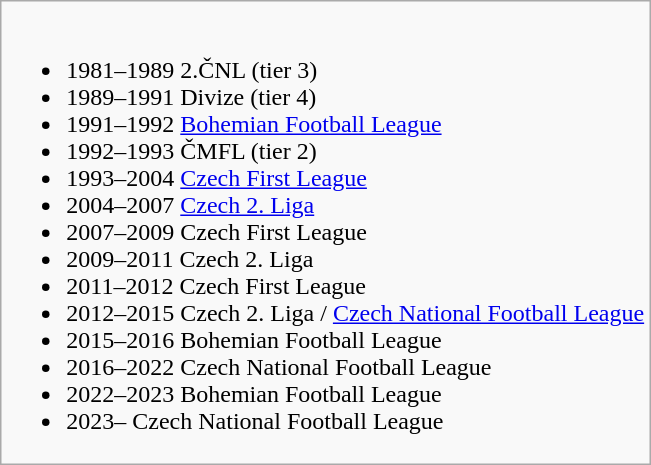<table class="wikitable">
<tr style="vertical-align: top;">
<td><br><ul><li>1981–1989 2.ČNL (tier 3)</li><li>1989–1991 Divize (tier 4)</li><li>1991–1992 <a href='#'>Bohemian Football League</a></li><li>1992–1993 ČMFL (tier 2)</li><li>1993–2004 <a href='#'>Czech First League</a></li><li>2004–2007 <a href='#'>Czech 2. Liga</a></li><li>2007–2009 Czech First League</li><li>2009–2011 Czech 2. Liga</li><li>2011–2012 Czech First League</li><li>2012–2015 Czech 2. Liga / <a href='#'>Czech National Football League</a></li><li>2015–2016 Bohemian Football League</li><li>2016–2022 Czech National Football League</li><li>2022–2023 Bohemian Football League</li><li>2023–     Czech National Football League</li></ul></td>
</tr>
</table>
